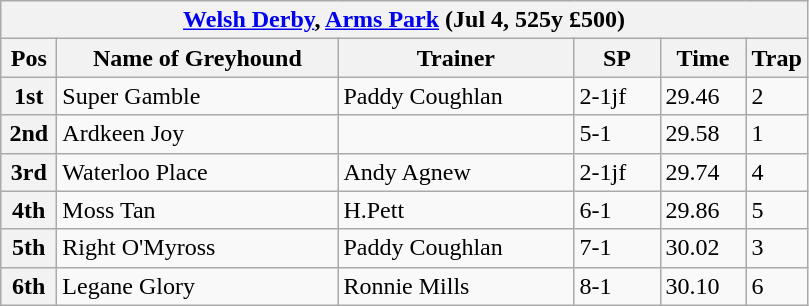<table class="wikitable">
<tr>
<th colspan="6"><a href='#'>Welsh Derby</a>, <a href='#'>Arms Park</a> (Jul 4, 525y £500)</th>
</tr>
<tr>
<th width=30>Pos</th>
<th width=180>Name of Greyhound</th>
<th width=150>Trainer</th>
<th width=50>SP</th>
<th width=50>Time</th>
<th width=30>Trap</th>
</tr>
<tr>
<th>1st</th>
<td>Super Gamble</td>
<td>Paddy Coughlan</td>
<td>2-1jf</td>
<td>29.46</td>
<td>2</td>
</tr>
<tr>
<th>2nd</th>
<td>Ardkeen Joy</td>
<td></td>
<td>5-1</td>
<td>29.58</td>
<td>1</td>
</tr>
<tr>
<th>3rd</th>
<td>Waterloo Place</td>
<td>Andy Agnew</td>
<td>2-1jf</td>
<td>29.74</td>
<td>4</td>
</tr>
<tr>
<th>4th</th>
<td>Moss Tan</td>
<td>H.Pett</td>
<td>6-1</td>
<td>29.86</td>
<td>5</td>
</tr>
<tr>
<th>5th</th>
<td>Right O'Myross</td>
<td>Paddy Coughlan</td>
<td>7-1</td>
<td>30.02</td>
<td>3</td>
</tr>
<tr>
<th>6th</th>
<td>Legane Glory</td>
<td>Ronnie Mills</td>
<td>8-1</td>
<td>30.10</td>
<td>6</td>
</tr>
</table>
